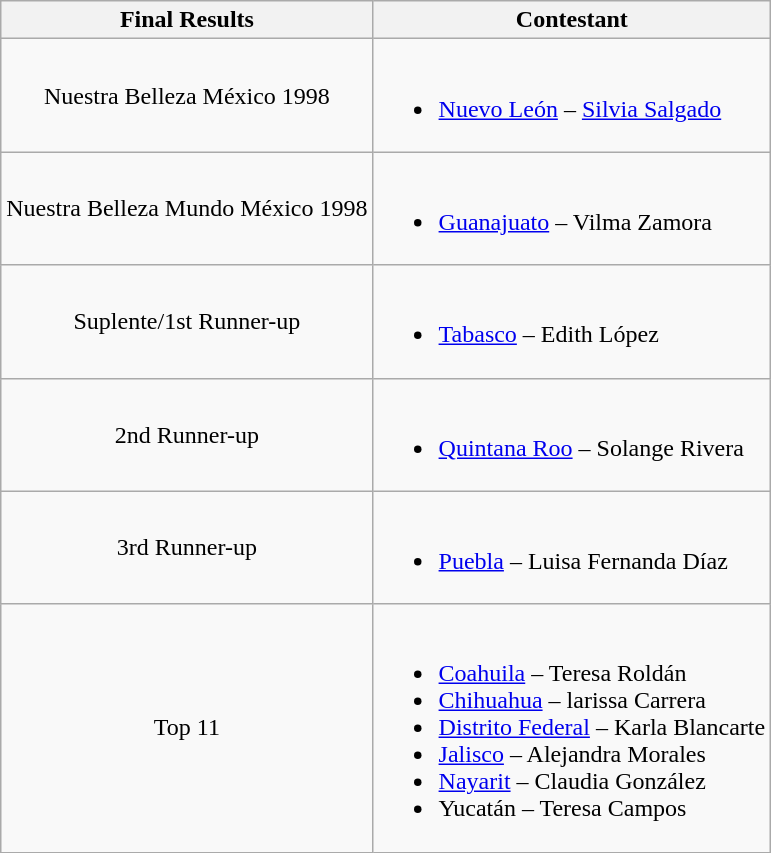<table class="wikitable">
<tr>
<th>Final Results</th>
<th>Contestant</th>
</tr>
<tr>
<td align="center">Nuestra Belleza México 1998</td>
<td><br><ul><li> <a href='#'>Nuevo León</a> – <a href='#'>Silvia Salgado</a></li></ul></td>
</tr>
<tr>
<td align="center">Nuestra Belleza Mundo México 1998</td>
<td><br><ul><li> <a href='#'>Guanajuato</a> – Vilma Zamora</li></ul></td>
</tr>
<tr>
<td align="center">Suplente/1st Runner-up</td>
<td><br><ul><li> <a href='#'>Tabasco</a> – Edith López</li></ul></td>
</tr>
<tr>
<td align="center">2nd Runner-up</td>
<td><br><ul><li> <a href='#'>Quintana Roo</a> – Solange Rivera</li></ul></td>
</tr>
<tr>
<td align="center">3rd Runner-up</td>
<td><br><ul><li> <a href='#'>Puebla</a> – Luisa Fernanda Díaz</li></ul></td>
</tr>
<tr>
<td align="center">Top 11</td>
<td><br><ul><li> <a href='#'>Coahuila</a> – Teresa Roldán</li><li> <a href='#'>Chihuahua</a> – larissa Carrera</li><li> <a href='#'>Distrito Federal</a> – Karla Blancarte</li><li> <a href='#'>Jalisco</a> – Alejandra Morales</li><li> <a href='#'>Nayarit</a> – Claudia González</li><li> Yucatán – Teresa Campos</li></ul></td>
</tr>
</table>
